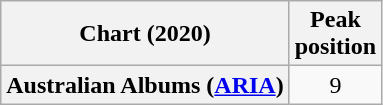<table class="wikitable plainrowheaders" style="text-align:center">
<tr>
<th scope="col">Chart (2020)</th>
<th scope="col">Peak<br>position</th>
</tr>
<tr>
<th scope="row">Australian Albums (<a href='#'>ARIA</a>)</th>
<td>9</td>
</tr>
</table>
